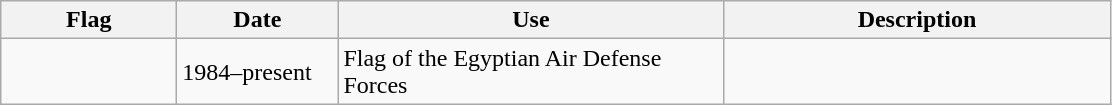<table class="wikitable">
<tr>
<th style="width:110px;">Flag</th>
<th style="width:100px;">Date</th>
<th style="width:250px;">Use</th>
<th style="width:250px;">Description</th>
</tr>
<tr>
<td></td>
<td>1984–present</td>
<td>Flag of the Egyptian Air Defense Forces</td>
<td></td>
</tr>
</table>
